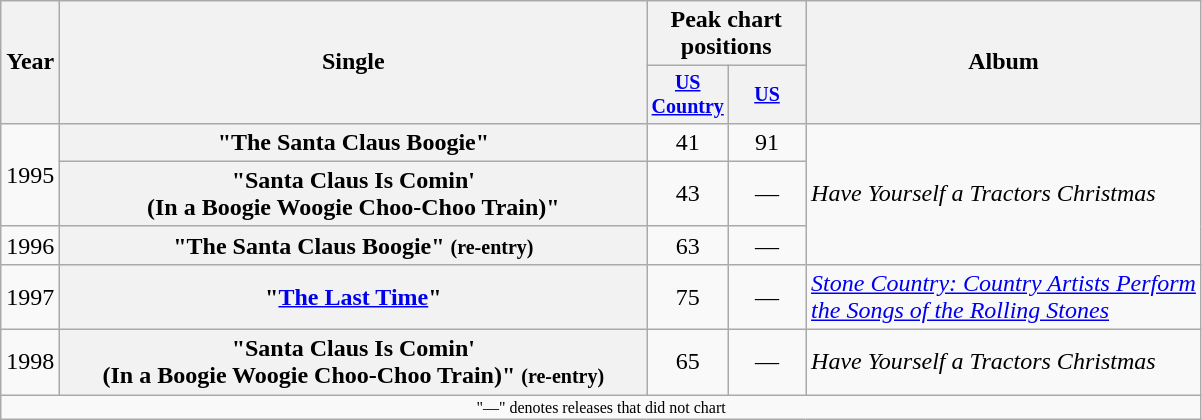<table class="wikitable plainrowheaders" style="text-align:center;">
<tr>
<th rowspan="2">Year</th>
<th rowspan="2" style="width:24em;">Single</th>
<th colspan="2">Peak chart<br>positions</th>
<th rowspan="2">Album</th>
</tr>
<tr style="font-size:smaller;">
<th style="width:45px;"><a href='#'>US Country</a></th>
<th style="width:45px;"><a href='#'>US</a></th>
</tr>
<tr>
<td rowspan="2">1995</td>
<th scope="row">"The Santa Claus Boogie"</th>
<td>41</td>
<td>91</td>
<td style="text-align:left;" rowspan="3"><em>Have Yourself a Tractors Christmas</em></td>
</tr>
<tr>
<th scope="row">"Santa Claus Is Comin'<br>(In a Boogie Woogie Choo-Choo Train)"</th>
<td>43</td>
<td>—</td>
</tr>
<tr>
<td>1996</td>
<th scope="row">"The Santa Claus Boogie" <small>(re-entry)</small></th>
<td>63</td>
<td>—</td>
</tr>
<tr>
<td>1997</td>
<th scope="row">"<a href='#'>The Last Time</a>"</th>
<td>75</td>
<td>—</td>
<td style="text-align:left;"><em><a href='#'>Stone Country: Country Artists Perform<br>the Songs of the Rolling Stones</a></em></td>
</tr>
<tr>
<td>1998</td>
<th scope="row">"Santa Claus Is Comin'<br>(In a Boogie Woogie Choo-Choo Train)" <small>(re-entry)</small></th>
<td>65</td>
<td>—</td>
<td style="text-align:left;"><em>Have Yourself a Tractors Christmas</em></td>
</tr>
<tr>
<td colspan="5" style="font-size:8pt"! scope="row">"—" denotes releases that did not chart</td>
</tr>
</table>
